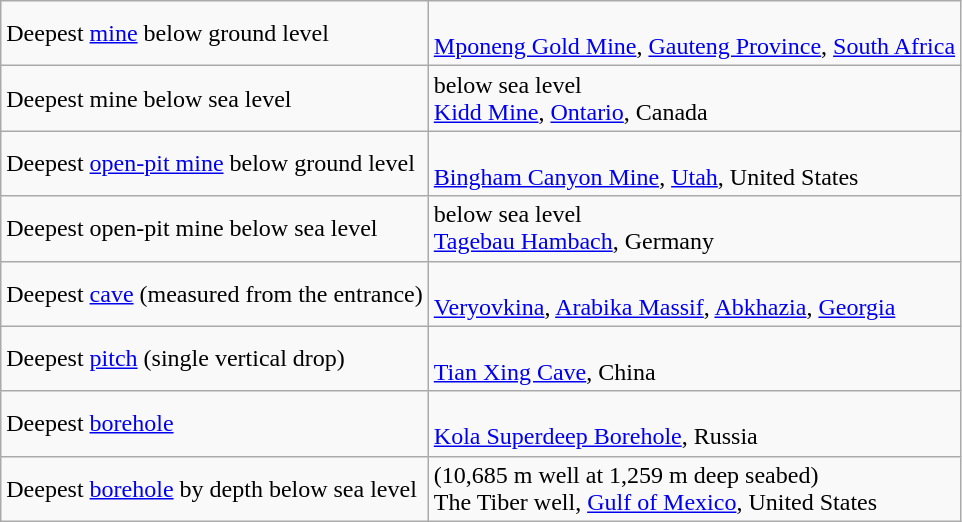<table class="wikitable">
<tr>
<td>Deepest <a href='#'>mine</a> below ground level</td>
<td><br><a href='#'>Mponeng Gold Mine</a>, <a href='#'>Gauteng Province</a>, <a href='#'>South Africa</a></td>
</tr>
<tr>
<td>Deepest mine below sea level</td>
<td> below sea level<br><a href='#'>Kidd Mine</a>, <a href='#'>Ontario</a>, Canada</td>
</tr>
<tr>
<td>Deepest <a href='#'>open-pit mine</a> below ground level</td>
<td><br><a href='#'>Bingham Canyon Mine</a>, <a href='#'>Utah</a>, United States</td>
</tr>
<tr>
<td>Deepest open-pit mine below sea level</td>
<td> below sea level<br><a href='#'>Tagebau Hambach</a>, Germany</td>
</tr>
<tr>
<td>Deepest <a href='#'>cave</a> (measured from the entrance)</td>
<td><br><a href='#'>Veryovkina</a>, <a href='#'>Arabika Massif</a>, <a href='#'>Abkhazia</a>, <a href='#'>Georgia</a></td>
</tr>
<tr>
<td>Deepest <a href='#'>pitch</a> (single vertical drop)</td>
<td><br><a href='#'>Tian Xing Cave</a>, China</td>
</tr>
<tr>
<td>Deepest <a href='#'>borehole</a></td>
<td><br><a href='#'>Kola Superdeep Borehole</a>, Russia</td>
</tr>
<tr>
<td>Deepest  <a href='#'>borehole</a> by depth below sea level</td>
<td> (10,685 m well at 1,259 m deep seabed)<br>The Tiber well, <a href='#'>Gulf of Mexico</a>, United States </td>
</tr>
</table>
